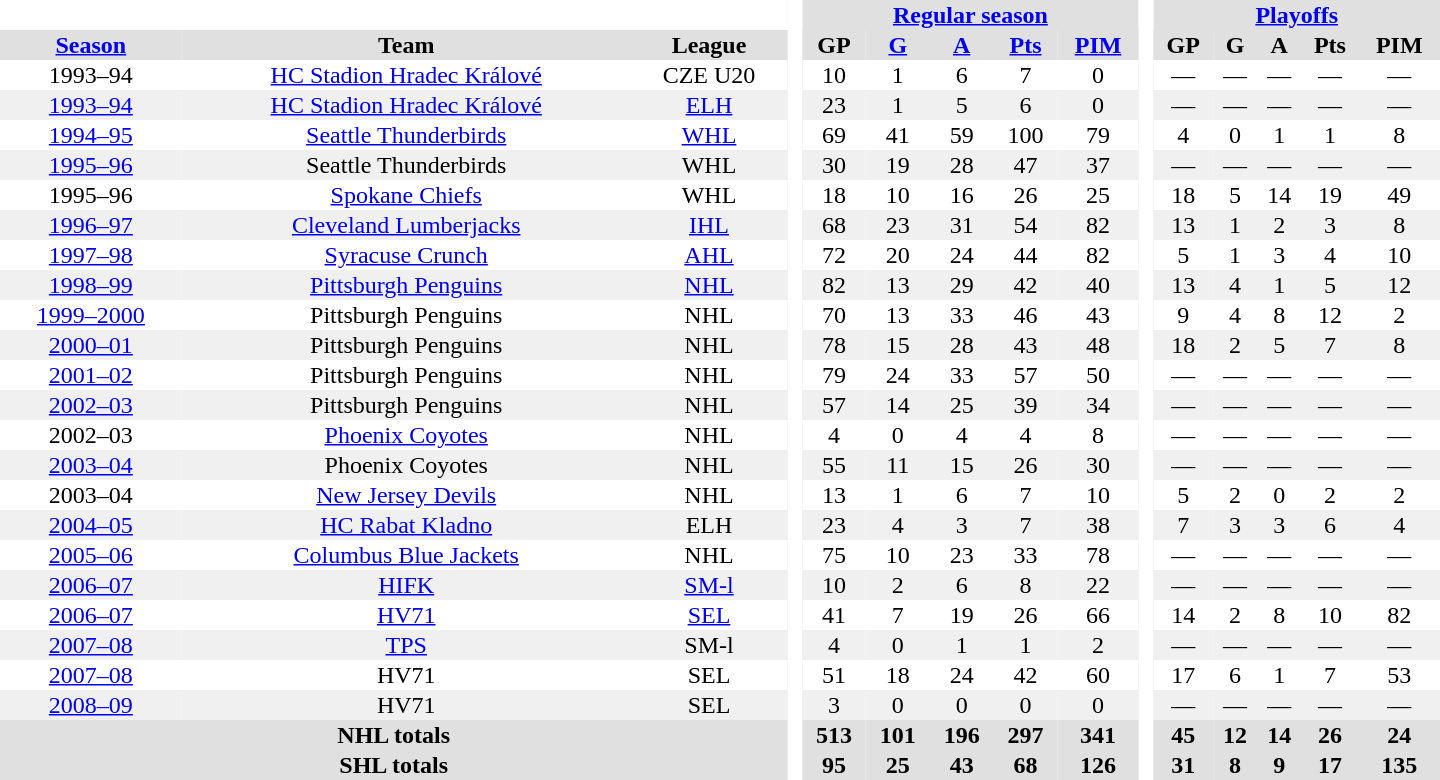<table border="0" cellpadding="1" cellspacing="0" style="text-align:center; width:60em">
<tr bgcolor="#e0e0e0">
<th colspan="3" bgcolor="#ffffff"> </th>
<th rowspan="99" bgcolor="#ffffff"> </th>
<th colspan="5"><a href='#'>Regular season</a></th>
<th rowspan="99" bgcolor="#ffffff"> </th>
<th colspan="5"><a href='#'>Playoffs</a></th>
</tr>
<tr bgcolor="#e0e0e0">
<th><a href='#'>Season</a></th>
<th>Team</th>
<th>League</th>
<th>GP</th>
<th><a href='#'>G</a></th>
<th><a href='#'>A</a></th>
<th><a href='#'>Pts</a></th>
<th><a href='#'>PIM</a></th>
<th>GP</th>
<th>G</th>
<th>A</th>
<th>Pts</th>
<th>PIM</th>
</tr>
<tr>
<td>1993–94</td>
<td><a href='#'>HC Stadion Hradec Králové</a></td>
<td>CZE U20</td>
<td>10</td>
<td>1</td>
<td>6</td>
<td>7</td>
<td>0</td>
<td>—</td>
<td>—</td>
<td>—</td>
<td>—</td>
<td>—</td>
</tr>
<tr bgcolor="#f0f0f0">
<td><a href='#'>1993–94</a></td>
<td><a href='#'>HC Stadion Hradec Králové</a></td>
<td><a href='#'>ELH</a></td>
<td>23</td>
<td>1</td>
<td>5</td>
<td>6</td>
<td>0</td>
<td>—</td>
<td>—</td>
<td>—</td>
<td>—</td>
<td>—</td>
</tr>
<tr>
<td><a href='#'>1994–95</a></td>
<td><a href='#'>Seattle Thunderbirds</a></td>
<td><a href='#'>WHL</a></td>
<td>69</td>
<td>41</td>
<td>59</td>
<td>100</td>
<td>79</td>
<td>4</td>
<td>0</td>
<td>1</td>
<td>1</td>
<td>8</td>
</tr>
<tr bgcolor="#f0f0f0">
<td><a href='#'>1995–96</a></td>
<td>Seattle Thunderbirds</td>
<td>WHL</td>
<td>30</td>
<td>19</td>
<td>28</td>
<td>47</td>
<td>37</td>
<td>—</td>
<td>—</td>
<td>—</td>
<td>—</td>
<td>—</td>
</tr>
<tr>
<td>1995–96</td>
<td><a href='#'>Spokane Chiefs</a></td>
<td>WHL</td>
<td>18</td>
<td>10</td>
<td>16</td>
<td>26</td>
<td>25</td>
<td>18</td>
<td>5</td>
<td>14</td>
<td>19</td>
<td>49</td>
</tr>
<tr bgcolor="#f0f0f0">
<td><a href='#'>1996–97</a></td>
<td><a href='#'>Cleveland Lumberjacks</a></td>
<td><a href='#'>IHL</a></td>
<td>68</td>
<td>23</td>
<td>31</td>
<td>54</td>
<td>82</td>
<td>13</td>
<td>1</td>
<td>2</td>
<td>3</td>
<td>8</td>
</tr>
<tr>
<td><a href='#'>1997–98</a></td>
<td><a href='#'>Syracuse Crunch</a></td>
<td><a href='#'>AHL</a></td>
<td>72</td>
<td>20</td>
<td>24</td>
<td>44</td>
<td>82</td>
<td>5</td>
<td>1</td>
<td>3</td>
<td>4</td>
<td>10</td>
</tr>
<tr bgcolor="#f0f0f0">
<td><a href='#'>1998–99</a></td>
<td><a href='#'>Pittsburgh Penguins</a></td>
<td><a href='#'>NHL</a></td>
<td>82</td>
<td>13</td>
<td>29</td>
<td>42</td>
<td>40</td>
<td>13</td>
<td>4</td>
<td>1</td>
<td>5</td>
<td>12</td>
</tr>
<tr>
<td><a href='#'>1999–2000</a></td>
<td>Pittsburgh Penguins</td>
<td>NHL</td>
<td>70</td>
<td>13</td>
<td>33</td>
<td>46</td>
<td>43</td>
<td>9</td>
<td>4</td>
<td>8</td>
<td>12</td>
<td>2</td>
</tr>
<tr bgcolor="#f0f0f0">
<td><a href='#'>2000–01</a></td>
<td>Pittsburgh Penguins</td>
<td>NHL</td>
<td>78</td>
<td>15</td>
<td>28</td>
<td>43</td>
<td>48</td>
<td>18</td>
<td>2</td>
<td>5</td>
<td>7</td>
<td>8</td>
</tr>
<tr>
<td><a href='#'>2001–02</a></td>
<td>Pittsburgh Penguins</td>
<td>NHL</td>
<td>79</td>
<td>24</td>
<td>33</td>
<td>57</td>
<td>50</td>
<td>—</td>
<td>—</td>
<td>—</td>
<td>—</td>
<td>—</td>
</tr>
<tr bgcolor="#f0f0f0">
<td><a href='#'>2002–03</a></td>
<td>Pittsburgh Penguins</td>
<td>NHL</td>
<td>57</td>
<td>14</td>
<td>25</td>
<td>39</td>
<td>34</td>
<td>—</td>
<td>—</td>
<td>—</td>
<td>—</td>
<td>—</td>
</tr>
<tr>
<td>2002–03</td>
<td><a href='#'>Phoenix Coyotes</a></td>
<td>NHL</td>
<td>4</td>
<td>0</td>
<td>4</td>
<td>4</td>
<td>8</td>
<td>—</td>
<td>—</td>
<td>—</td>
<td>—</td>
<td>—</td>
</tr>
<tr bgcolor="#f0f0f0">
<td><a href='#'>2003–04</a></td>
<td>Phoenix Coyotes</td>
<td>NHL</td>
<td>55</td>
<td>11</td>
<td>15</td>
<td>26</td>
<td>30</td>
<td>—</td>
<td>—</td>
<td>—</td>
<td>—</td>
<td>—</td>
</tr>
<tr>
<td>2003–04</td>
<td><a href='#'>New Jersey Devils</a></td>
<td>NHL</td>
<td>13</td>
<td>1</td>
<td>6</td>
<td>7</td>
<td>10</td>
<td>5</td>
<td>2</td>
<td>0</td>
<td>2</td>
<td>2</td>
</tr>
<tr bgcolor="#f0f0f0">
<td><a href='#'>2004–05</a></td>
<td><a href='#'>HC Rabat Kladno</a></td>
<td>ELH</td>
<td>23</td>
<td>4</td>
<td>3</td>
<td>7</td>
<td>38</td>
<td>7</td>
<td>3</td>
<td>3</td>
<td>6</td>
<td>4</td>
</tr>
<tr>
<td><a href='#'>2005–06</a></td>
<td><a href='#'>Columbus Blue Jackets</a></td>
<td>NHL</td>
<td>75</td>
<td>10</td>
<td>23</td>
<td>33</td>
<td>78</td>
<td>—</td>
<td>—</td>
<td>—</td>
<td>—</td>
<td>—</td>
</tr>
<tr bgcolor="#f0f0f0">
<td><a href='#'>2006–07</a></td>
<td><a href='#'>HIFK</a></td>
<td><a href='#'>SM-l</a></td>
<td>10</td>
<td>2</td>
<td>6</td>
<td>8</td>
<td>22</td>
<td>—</td>
<td>—</td>
<td>—</td>
<td>—</td>
<td>—</td>
</tr>
<tr>
<td><a href='#'>2006–07</a></td>
<td><a href='#'>HV71</a></td>
<td><a href='#'>SEL</a></td>
<td>41</td>
<td>7</td>
<td>19</td>
<td>26</td>
<td>66</td>
<td>14</td>
<td>2</td>
<td>8</td>
<td>10</td>
<td>82</td>
</tr>
<tr bgcolor="#f0f0f0">
<td><a href='#'>2007–08</a></td>
<td><a href='#'>TPS</a></td>
<td>SM-l</td>
<td>4</td>
<td>0</td>
<td>1</td>
<td>1</td>
<td>2</td>
<td>—</td>
<td>—</td>
<td>—</td>
<td>—</td>
<td>—</td>
</tr>
<tr>
<td><a href='#'>2007–08</a></td>
<td>HV71</td>
<td>SEL</td>
<td>51</td>
<td>18</td>
<td>24</td>
<td>42</td>
<td>60</td>
<td>17</td>
<td>6</td>
<td>1</td>
<td>7</td>
<td>53</td>
</tr>
<tr bgcolor="#f0f0f0">
<td><a href='#'>2008–09</a></td>
<td>HV71</td>
<td>SEL</td>
<td>3</td>
<td>0</td>
<td>0</td>
<td>0</td>
<td>0</td>
<td>—</td>
<td>—</td>
<td>—</td>
<td>—</td>
<td>—</td>
</tr>
<tr bgcolor="#e0e0e0">
<th colspan="3">NHL totals</th>
<th>513</th>
<th>101</th>
<th>196</th>
<th>297</th>
<th>341</th>
<th>45</th>
<th>12</th>
<th>14</th>
<th>26</th>
<th>24</th>
</tr>
<tr bgcolor="#e0e0e0">
<th colspan="3">SHL totals</th>
<th>95</th>
<th>25</th>
<th>43</th>
<th>68</th>
<th>126</th>
<th>31</th>
<th>8</th>
<th>9</th>
<th>17</th>
<th>135</th>
</tr>
</table>
